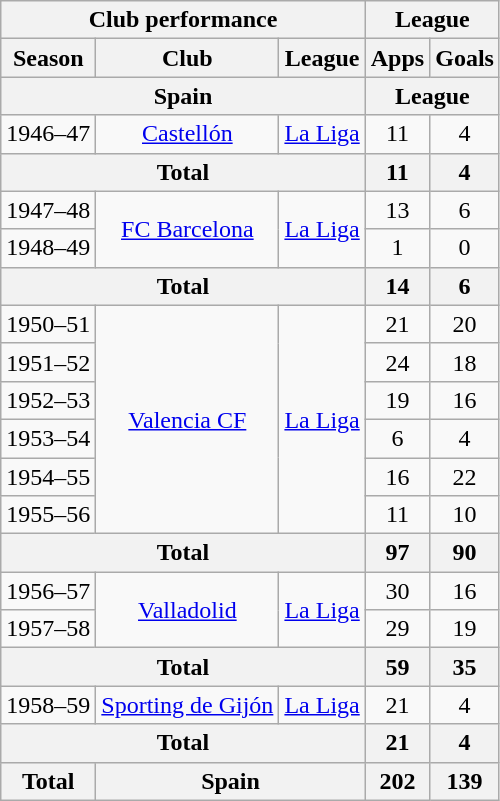<table class="wikitable" style="text-align:center;">
<tr>
<th colspan=3>Club performance</th>
<th colspan=2>League</th>
</tr>
<tr>
<th>Season</th>
<th>Club</th>
<th>League</th>
<th>Apps</th>
<th>Goals</th>
</tr>
<tr>
<th colspan=3>Spain</th>
<th colspan=2>League</th>
</tr>
<tr>
<td>1946–47</td>
<td rowspan="1"><a href='#'>Castellón</a></td>
<td rowspan="1"><a href='#'>La Liga</a></td>
<td>11</td>
<td>4</td>
</tr>
<tr>
<th colspan=3>Total</th>
<th>11</th>
<th>4</th>
</tr>
<tr>
<td>1947–48</td>
<td rowspan="2"><a href='#'>FC Barcelona</a></td>
<td rowspan="2"><a href='#'>La Liga</a></td>
<td>13</td>
<td>6</td>
</tr>
<tr>
<td>1948–49</td>
<td>1</td>
<td>0</td>
</tr>
<tr>
<th colspan=3>Total</th>
<th>14</th>
<th>6</th>
</tr>
<tr>
<td>1950–51</td>
<td rowspan="6"><a href='#'>Valencia CF</a></td>
<td rowspan="6"><a href='#'>La Liga</a></td>
<td>21</td>
<td>20</td>
</tr>
<tr>
<td>1951–52</td>
<td>24</td>
<td>18</td>
</tr>
<tr>
<td>1952–53</td>
<td>19</td>
<td>16</td>
</tr>
<tr>
<td>1953–54</td>
<td>6</td>
<td>4</td>
</tr>
<tr>
<td>1954–55</td>
<td>16</td>
<td>22</td>
</tr>
<tr>
<td>1955–56</td>
<td>11</td>
<td>10</td>
</tr>
<tr>
<th colspan=3>Total</th>
<th>97</th>
<th>90</th>
</tr>
<tr>
<td>1956–57</td>
<td rowspan="2"><a href='#'>Valladolid</a></td>
<td rowspan="2"><a href='#'>La Liga</a></td>
<td>30</td>
<td>16</td>
</tr>
<tr>
<td>1957–58</td>
<td>29</td>
<td>19</td>
</tr>
<tr>
<th colspan=3>Total</th>
<th>59</th>
<th>35</th>
</tr>
<tr>
<td>1958–59</td>
<td rowspan="1"><a href='#'>Sporting de Gijón</a></td>
<td rowspan="1"><a href='#'>La Liga</a></td>
<td>21</td>
<td>4</td>
</tr>
<tr>
<th colspan=3>Total</th>
<th>21</th>
<th>4</th>
</tr>
<tr>
<th rowspan=1>Total</th>
<th colspan=2>Spain</th>
<th>202</th>
<th>139</th>
</tr>
</table>
